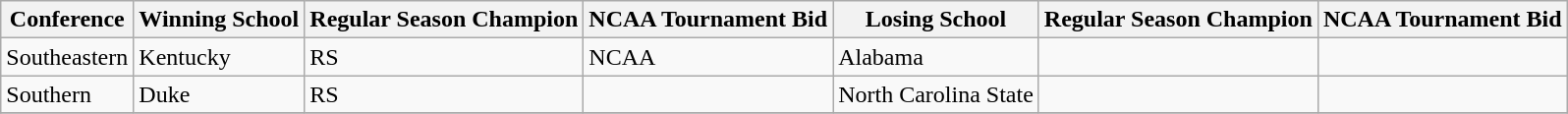<table class="wikitable">
<tr>
<th>Conference</th>
<th>Winning School</th>
<th>Regular Season Champion</th>
<th>NCAA Tournament Bid</th>
<th>Losing School</th>
<th>Regular Season Champion</th>
<th>NCAA Tournament Bid</th>
</tr>
<tr>
<td>Southeastern</td>
<td>Kentucky</td>
<td>RS</td>
<td>NCAA</td>
<td>Alabama</td>
<td></td>
<td></td>
</tr>
<tr>
<td>Southern</td>
<td>Duke</td>
<td>RS</td>
<td></td>
<td>North Carolina State</td>
<td></td>
<td></td>
</tr>
<tr>
</tr>
</table>
